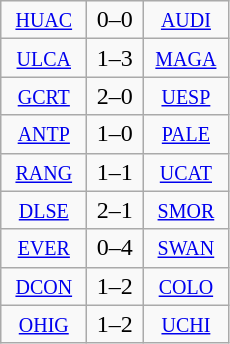<table class="wikitable" style="text-align:center">
<tr>
<td width="50"><small><a href='#'>HUAC</a></small></td>
<td width="30">0–0</td>
<td width="50"><small><a href='#'>AUDI</a></small></td>
</tr>
<tr>
<td width="50"><small><a href='#'>ULCA</a></small></td>
<td width="30">1–3</td>
<td width="50"><small><a href='#'>MAGA</a></small></td>
</tr>
<tr>
<td width="50"><small><a href='#'>GCRT</a></small></td>
<td width="30">2–0</td>
<td width="50"><small><a href='#'>UESP</a></small></td>
</tr>
<tr>
<td width="50"><small><a href='#'>ANTP</a></small></td>
<td width="30">1–0</td>
<td width="50"><small><a href='#'>PALE</a></small></td>
</tr>
<tr>
<td width="50"><small><a href='#'>RANG</a></small></td>
<td width="30">1–1</td>
<td width="50"><small><a href='#'>UCAT</a></small></td>
</tr>
<tr>
<td width="50"><small><a href='#'>DLSE</a></small></td>
<td width="30">2–1</td>
<td width="50"><small><a href='#'>SMOR</a></small></td>
</tr>
<tr>
<td width="50"><small><a href='#'>EVER</a></small></td>
<td width="30">0–4</td>
<td width="50"><small><a href='#'>SWAN</a></small></td>
</tr>
<tr>
<td width="50"><small><a href='#'>DCON</a></small></td>
<td width="30">1–2</td>
<td width="50"><small><a href='#'>COLO</a></small></td>
</tr>
<tr>
<td width="50"><small><a href='#'>OHIG</a></small></td>
<td width="30">1–2</td>
<td width="50"><small><a href='#'>UCHI</a></small></td>
</tr>
</table>
